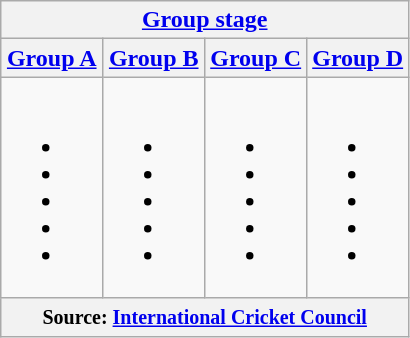<table class="wikitable">
<tr>
<th colspan=4><includeonly><a href='#'></includeonly>Group stage<includeonly></a></includeonly></th>
</tr>
<tr>
<th width=25%><a href='#'>Group A</a></th>
<th width=25%><a href='#'>Group B</a></th>
<th width=25%><a href='#'>Group C</a></th>
<th width=25%><a href='#'>Group D</a></th>
</tr>
<tr>
<td valign="top"><br><ul><li></li><li></li><li></li><li></li><li></li></ul></td>
<td valign="top"><br><ul><li></li><li></li><li></li><li></li><li></li></ul></td>
<td valign="top"><br><ul><li></li><li></li><li></li><li></li><li></li></ul></td>
<td valign="top"><br><ul><li></li><li></li><li></li><li></li><li></li></ul></td>
</tr>
<tr>
<th colspan="4"><small>Source: <a href='#'>International Cricket Council</a></small></th>
</tr>
</table>
